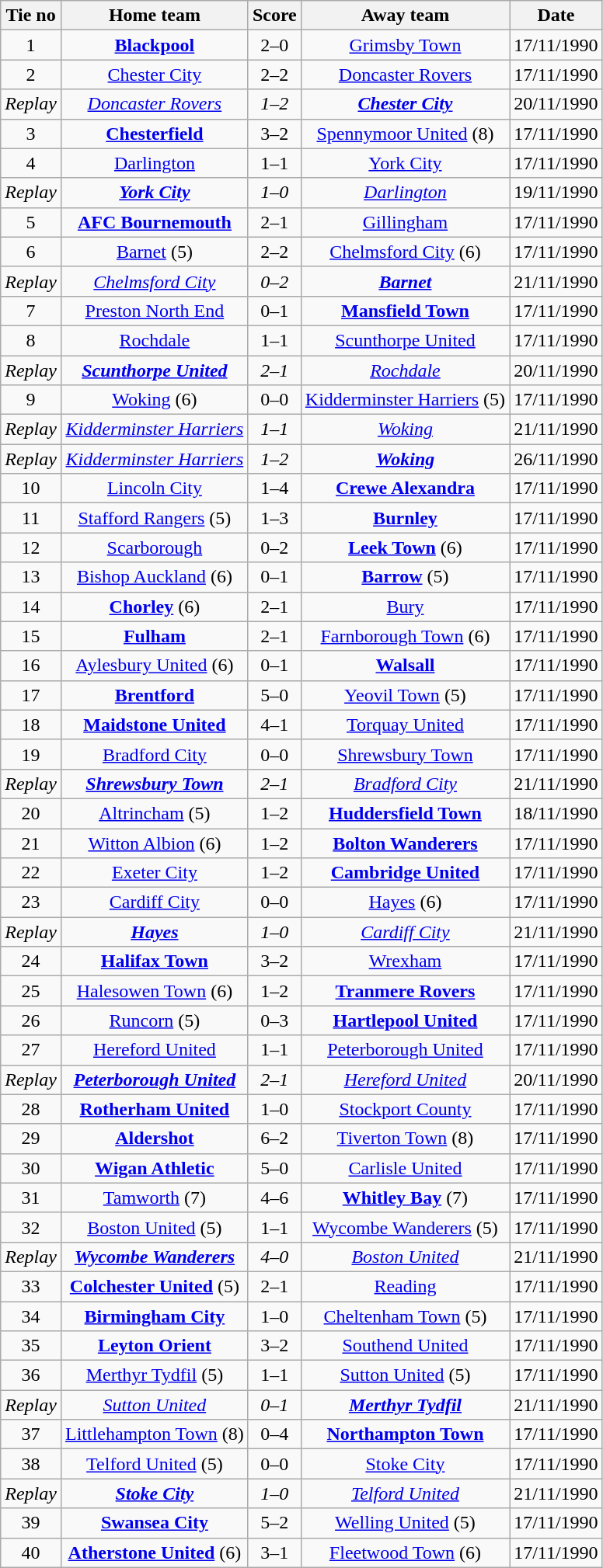<table class="wikitable" style="text-align: center">
<tr>
<th>Tie no</th>
<th>Home team</th>
<th>Score</th>
<th>Away team</th>
<th>Date</th>
</tr>
<tr>
<td>1</td>
<td><strong><a href='#'>Blackpool</a></strong></td>
<td>2–0</td>
<td><a href='#'>Grimsby Town</a></td>
<td>17/11/1990</td>
</tr>
<tr>
<td>2</td>
<td><a href='#'>Chester City</a></td>
<td>2–2</td>
<td><a href='#'>Doncaster Rovers</a></td>
<td>17/11/1990</td>
</tr>
<tr>
<td><em>Replay</em></td>
<td><em><a href='#'>Doncaster Rovers</a></em></td>
<td><em>1–2</em></td>
<td><strong><em><a href='#'>Chester City</a></em></strong></td>
<td>20/11/1990</td>
</tr>
<tr>
<td>3</td>
<td><strong><a href='#'>Chesterfield</a></strong></td>
<td>3–2</td>
<td><a href='#'>Spennymoor United</a> (8)</td>
<td>17/11/1990</td>
</tr>
<tr>
<td>4</td>
<td><a href='#'>Darlington</a></td>
<td>1–1</td>
<td><a href='#'>York City</a></td>
<td>17/11/1990</td>
</tr>
<tr>
<td><em>Replay</em></td>
<td><strong><em><a href='#'>York City</a></em></strong></td>
<td><em>1–0</em></td>
<td><em><a href='#'>Darlington</a></em></td>
<td>19/11/1990</td>
</tr>
<tr>
<td>5</td>
<td><strong><a href='#'>AFC Bournemouth</a></strong></td>
<td>2–1</td>
<td><a href='#'>Gillingham</a></td>
<td>17/11/1990</td>
</tr>
<tr>
<td>6</td>
<td><a href='#'>Barnet</a> (5)</td>
<td>2–2</td>
<td><a href='#'>Chelmsford City</a> (6)</td>
<td>17/11/1990</td>
</tr>
<tr>
<td><em>Replay</em></td>
<td><em><a href='#'>Chelmsford City</a></em></td>
<td><em>0–2</em></td>
<td><strong><em><a href='#'>Barnet</a></em></strong></td>
<td>21/11/1990</td>
</tr>
<tr>
<td>7</td>
<td><a href='#'>Preston North End</a></td>
<td>0–1</td>
<td><strong><a href='#'>Mansfield Town</a></strong></td>
<td>17/11/1990</td>
</tr>
<tr>
<td>8</td>
<td><a href='#'>Rochdale</a></td>
<td>1–1</td>
<td><a href='#'>Scunthorpe United</a></td>
<td>17/11/1990</td>
</tr>
<tr>
<td><em>Replay</em></td>
<td><strong><em><a href='#'>Scunthorpe United</a></em></strong></td>
<td><em>2–1</em></td>
<td><em><a href='#'>Rochdale</a></em></td>
<td>20/11/1990</td>
</tr>
<tr>
<td>9</td>
<td><a href='#'>Woking</a> (6)</td>
<td>0–0</td>
<td><a href='#'>Kidderminster Harriers</a> (5)</td>
<td>17/11/1990</td>
</tr>
<tr>
<td><em>Replay</em></td>
<td><em><a href='#'>Kidderminster Harriers</a></em></td>
<td><em>1–1</em></td>
<td><em><a href='#'>Woking</a></em></td>
<td>21/11/1990</td>
</tr>
<tr>
<td><em>Replay</em></td>
<td><em><a href='#'>Kidderminster Harriers</a></em></td>
<td><em>1–2</em></td>
<td><strong><em><a href='#'>Woking</a></em></strong></td>
<td>26/11/1990</td>
</tr>
<tr>
<td>10</td>
<td><a href='#'>Lincoln City</a></td>
<td>1–4</td>
<td><strong><a href='#'>Crewe Alexandra</a></strong></td>
<td>17/11/1990</td>
</tr>
<tr>
<td>11</td>
<td><a href='#'>Stafford Rangers</a> (5)</td>
<td>1–3</td>
<td><strong><a href='#'>Burnley</a></strong></td>
<td>17/11/1990</td>
</tr>
<tr>
<td>12</td>
<td><a href='#'>Scarborough</a></td>
<td>0–2</td>
<td><strong><a href='#'>Leek Town</a></strong> (6)</td>
<td>17/11/1990</td>
</tr>
<tr>
<td>13</td>
<td><a href='#'>Bishop Auckland</a> (6)</td>
<td>0–1</td>
<td><strong><a href='#'>Barrow</a></strong> (5)</td>
<td>17/11/1990</td>
</tr>
<tr>
<td>14</td>
<td><strong><a href='#'>Chorley</a></strong> (6)</td>
<td>2–1</td>
<td><a href='#'>Bury</a></td>
<td>17/11/1990</td>
</tr>
<tr>
<td>15</td>
<td><strong><a href='#'>Fulham</a></strong></td>
<td>2–1</td>
<td><a href='#'>Farnborough Town</a> (6)</td>
<td>17/11/1990</td>
</tr>
<tr>
<td>16</td>
<td><a href='#'>Aylesbury United</a> (6)</td>
<td>0–1</td>
<td><strong><a href='#'>Walsall</a></strong></td>
<td>17/11/1990</td>
</tr>
<tr>
<td>17</td>
<td><strong><a href='#'>Brentford</a></strong></td>
<td>5–0</td>
<td><a href='#'>Yeovil Town</a> (5)</td>
<td>17/11/1990</td>
</tr>
<tr>
<td>18</td>
<td><strong><a href='#'>Maidstone United</a></strong></td>
<td>4–1</td>
<td><a href='#'>Torquay United</a></td>
<td>17/11/1990</td>
</tr>
<tr>
<td>19</td>
<td><a href='#'>Bradford City</a></td>
<td>0–0</td>
<td><a href='#'>Shrewsbury Town</a></td>
<td>17/11/1990</td>
</tr>
<tr>
<td><em>Replay</em></td>
<td><strong><em><a href='#'>Shrewsbury Town</a></em></strong></td>
<td><em>2–1</em></td>
<td><em><a href='#'>Bradford City</a></em></td>
<td>21/11/1990</td>
</tr>
<tr>
<td>20</td>
<td><a href='#'>Altrincham</a> (5)</td>
<td>1–2</td>
<td><strong><a href='#'>Huddersfield Town</a></strong></td>
<td>18/11/1990</td>
</tr>
<tr>
<td>21</td>
<td><a href='#'>Witton Albion</a> (6)</td>
<td>1–2</td>
<td><strong><a href='#'>Bolton Wanderers</a></strong></td>
<td>17/11/1990</td>
</tr>
<tr>
<td>22</td>
<td><a href='#'>Exeter City</a></td>
<td>1–2</td>
<td><strong><a href='#'>Cambridge United</a></strong></td>
<td>17/11/1990</td>
</tr>
<tr>
<td>23</td>
<td><a href='#'>Cardiff City</a></td>
<td>0–0</td>
<td><a href='#'>Hayes</a> (6)</td>
<td>17/11/1990</td>
</tr>
<tr>
<td><em>Replay</em></td>
<td><strong><em><a href='#'>Hayes</a></em></strong></td>
<td><em>1–0</em></td>
<td><em><a href='#'>Cardiff City</a></em></td>
<td>21/11/1990</td>
</tr>
<tr>
<td>24</td>
<td><strong><a href='#'>Halifax Town</a></strong></td>
<td>3–2</td>
<td><a href='#'>Wrexham</a></td>
<td>17/11/1990</td>
</tr>
<tr>
<td>25</td>
<td><a href='#'>Halesowen Town</a> (6)</td>
<td>1–2</td>
<td><strong><a href='#'>Tranmere Rovers</a></strong></td>
<td>17/11/1990</td>
</tr>
<tr>
<td>26</td>
<td><a href='#'>Runcorn</a> (5)</td>
<td>0–3</td>
<td><strong><a href='#'>Hartlepool United</a></strong></td>
<td>17/11/1990</td>
</tr>
<tr>
<td>27</td>
<td><a href='#'>Hereford United</a></td>
<td>1–1</td>
<td><a href='#'>Peterborough United</a></td>
<td>17/11/1990</td>
</tr>
<tr>
<td><em>Replay</em></td>
<td><strong><em><a href='#'>Peterborough United</a></em></strong></td>
<td><em>2–1</em></td>
<td><em><a href='#'>Hereford United</a></em></td>
<td>20/11/1990</td>
</tr>
<tr>
<td>28</td>
<td><strong><a href='#'>Rotherham United</a></strong></td>
<td>1–0</td>
<td><a href='#'>Stockport County</a></td>
<td>17/11/1990</td>
</tr>
<tr>
<td>29</td>
<td><strong><a href='#'>Aldershot</a></strong></td>
<td>6–2</td>
<td><a href='#'>Tiverton Town</a> (8)</td>
<td>17/11/1990</td>
</tr>
<tr>
<td>30</td>
<td><strong><a href='#'>Wigan Athletic</a></strong></td>
<td>5–0</td>
<td><a href='#'>Carlisle United</a></td>
<td>17/11/1990</td>
</tr>
<tr>
<td>31</td>
<td><a href='#'>Tamworth</a> (7)</td>
<td>4–6</td>
<td><strong><a href='#'>Whitley Bay</a></strong> (7)</td>
<td>17/11/1990</td>
</tr>
<tr>
<td>32</td>
<td><a href='#'>Boston United</a> (5)</td>
<td>1–1</td>
<td><a href='#'>Wycombe Wanderers</a> (5)</td>
<td>17/11/1990</td>
</tr>
<tr>
<td><em>Replay</em></td>
<td><strong><em><a href='#'>Wycombe Wanderers</a></em></strong></td>
<td><em>4–0</em></td>
<td><em><a href='#'>Boston United</a></em></td>
<td>21/11/1990</td>
</tr>
<tr>
<td>33</td>
<td><strong><a href='#'>Colchester United</a></strong> (5)</td>
<td>2–1</td>
<td><a href='#'>Reading</a></td>
<td>17/11/1990</td>
</tr>
<tr>
<td>34</td>
<td><strong><a href='#'>Birmingham City</a></strong></td>
<td>1–0</td>
<td><a href='#'>Cheltenham Town</a> (5)</td>
<td>17/11/1990</td>
</tr>
<tr>
<td>35</td>
<td><strong><a href='#'>Leyton Orient</a></strong></td>
<td>3–2</td>
<td><a href='#'>Southend United</a></td>
<td>17/11/1990</td>
</tr>
<tr>
<td>36</td>
<td><a href='#'>Merthyr Tydfil</a> (5)</td>
<td>1–1</td>
<td><a href='#'>Sutton United</a> (5)</td>
<td>17/11/1990</td>
</tr>
<tr>
<td><em>Replay</em></td>
<td><em><a href='#'>Sutton United</a></em></td>
<td><em>0–1</em></td>
<td><strong><em><a href='#'>Merthyr Tydfil</a></em></strong></td>
<td>21/11/1990</td>
</tr>
<tr>
<td>37</td>
<td><a href='#'>Littlehampton Town</a> (8)</td>
<td>0–4</td>
<td><strong><a href='#'>Northampton Town</a></strong></td>
<td>17/11/1990</td>
</tr>
<tr>
<td>38</td>
<td><a href='#'>Telford United</a> (5)</td>
<td>0–0</td>
<td><a href='#'>Stoke City</a></td>
<td>17/11/1990</td>
</tr>
<tr>
<td><em>Replay</em></td>
<td><strong><em><a href='#'>Stoke City</a></em></strong></td>
<td><em>1–0</em></td>
<td><em><a href='#'>Telford United</a></em></td>
<td>21/11/1990</td>
</tr>
<tr>
<td>39</td>
<td><strong><a href='#'>Swansea City</a></strong></td>
<td>5–2</td>
<td><a href='#'>Welling United</a> (5)</td>
<td>17/11/1990</td>
</tr>
<tr>
<td>40</td>
<td><strong><a href='#'>Atherstone United</a></strong> (6)</td>
<td>3–1</td>
<td><a href='#'>Fleetwood Town</a> (6)</td>
<td>17/11/1990</td>
</tr>
</table>
